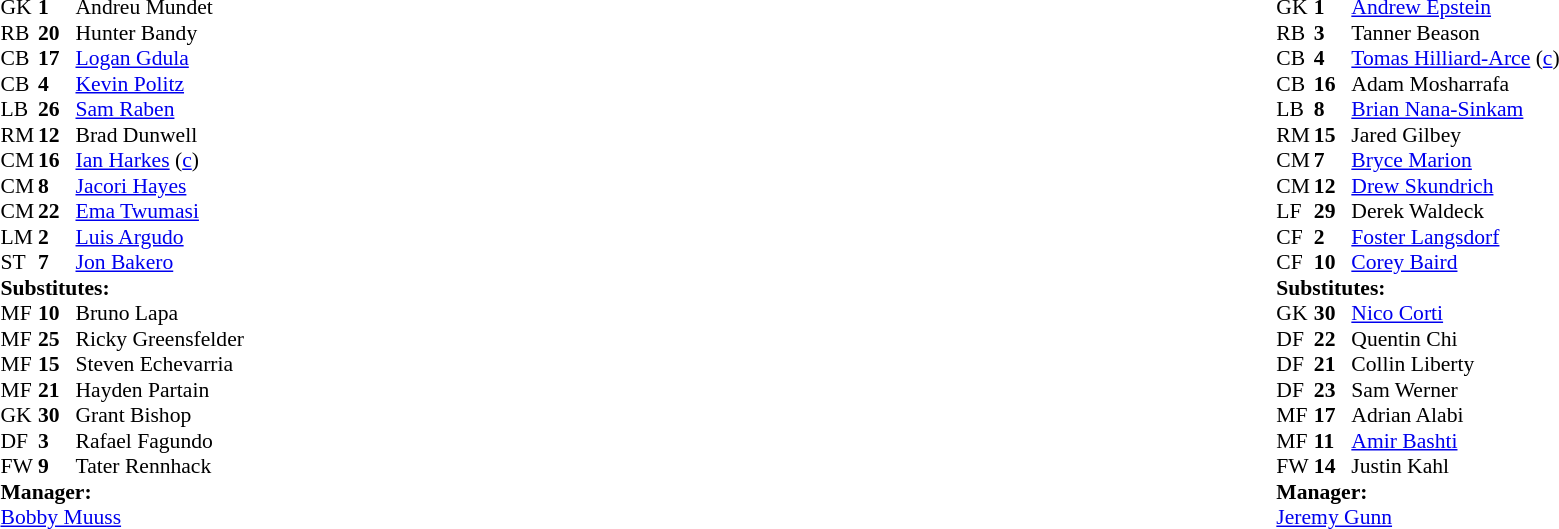<table width="100%">
<tr>
<td valign="top" width="40%"><br><table style="font-size:90%" cellspacing="0" cellpadding="0">
<tr>
<th width=25></th>
<th width=25></th>
</tr>
<tr>
<td>GK</td>
<td><strong>1</strong></td>
<td> Andreu Mundet</td>
</tr>
<tr>
<td>RB</td>
<td><strong>20</strong></td>
<td> Hunter Bandy</td>
</tr>
<tr>
<td>CB</td>
<td><strong>17</strong></td>
<td> <a href='#'>Logan Gdula</a></td>
</tr>
<tr>
<td>CB</td>
<td><strong>4</strong></td>
<td> <a href='#'>Kevin Politz</a></td>
</tr>
<tr>
<td>LB</td>
<td><strong>26</strong></td>
<td> <a href='#'>Sam Raben</a></td>
</tr>
<tr>
<td>RM</td>
<td><strong>12</strong></td>
<td> Brad Dunwell</td>
</tr>
<tr>
<td>CM</td>
<td><strong>16</strong></td>
<td> <a href='#'>Ian Harkes</a> (<a href='#'>c</a>)</td>
</tr>
<tr>
<td>CM</td>
<td><strong>8</strong></td>
<td> <a href='#'>Jacori Hayes</a></td>
<td></td>
<td>   </td>
</tr>
<tr>
<td>CM</td>
<td><strong>22</strong></td>
<td> <a href='#'>Ema Twumasi</a></td>
<td></td>
<td>   </td>
</tr>
<tr>
<td>LM</td>
<td><strong>2</strong></td>
<td> <a href='#'>Luis Argudo</a></td>
<td></td>
<td>    </td>
</tr>
<tr>
<td>ST</td>
<td><strong>7</strong></td>
<td> <a href='#'>Jon Bakero</a></td>
</tr>
<tr>
<td colspan=3><strong>Substitutes:</strong></td>
</tr>
<tr>
<td>MF</td>
<td><strong>10</strong></td>
<td> Bruno Lapa</td>
</tr>
<tr>
<td>MF</td>
<td><strong>25</strong></td>
<td> Ricky Greensfelder</td>
<td></td>
<td></td>
</tr>
<tr>
<td>MF</td>
<td><strong>15</strong></td>
<td> Steven Echevarria</td>
<td></td>
<td>     </td>
</tr>
<tr>
<td>MF</td>
<td><strong>21</strong></td>
<td> Hayden Partain</td>
<td></td>
<td>     </td>
</tr>
<tr>
<td>GK</td>
<td><strong>30</strong></td>
<td> Grant Bishop</td>
</tr>
<tr>
<td>DF</td>
<td><strong>3</strong></td>
<td> Rafael Fagundo</td>
</tr>
<tr>
<td>FW</td>
<td><strong>9</strong></td>
<td> Tater Rennhack</td>
</tr>
<tr>
<td colspan=3><strong>Manager:</strong></td>
</tr>
<tr>
<td colspan=3> <a href='#'>Bobby Muuss</a></td>
</tr>
</table>
</td>
<td valign="top"></td>
<td valign="top" width="50%"><br><table style="font-size:90%; margin:auto" cellspacing="0" cellpadding="0">
<tr>
<th width=25></th>
<th width=25></th>
<td></td>
</tr>
<tr>
<td>GK</td>
<td><strong>1</strong></td>
<td> <a href='#'>Andrew Epstein</a></td>
</tr>
<tr>
<td>RB</td>
<td><strong>3</strong></td>
<td> Tanner Beason</td>
</tr>
<tr>
<td>CB</td>
<td><strong>4</strong></td>
<td> <a href='#'>Tomas Hilliard-Arce</a> (<a href='#'>c</a>)</td>
</tr>
<tr>
<td>CB</td>
<td><strong>16</strong></td>
<td> Adam Mosharrafa</td>
</tr>
<tr>
<td>LB</td>
<td><strong>8</strong></td>
<td> <a href='#'>Brian Nana-Sinkam</a></td>
</tr>
<tr>
<td>RM</td>
<td><strong>15</strong></td>
<td> Jared Gilbey</td>
<td></td>
<td>  </td>
</tr>
<tr>
<td>CM</td>
<td><strong>7</strong></td>
<td> <a href='#'>Bryce Marion</a></td>
<td></td>
<td>      </td>
</tr>
<tr>
<td>CM</td>
<td><strong>12</strong></td>
<td> <a href='#'>Drew Skundrich</a></td>
</tr>
<tr>
<td>LF</td>
<td><strong>29</strong></td>
<td> Derek Waldeck</td>
<td></td>
<td> </td>
</tr>
<tr>
<td>CF</td>
<td><strong>2</strong></td>
<td> <a href='#'>Foster Langsdorf</a></td>
<td></td>
<td>     </td>
</tr>
<tr>
<td>CF</td>
<td><strong>10</strong></td>
<td> <a href='#'>Corey Baird</a></td>
<td></td>
<td>     </td>
</tr>
<tr>
<td colspan=3><strong>Substitutes:</strong></td>
</tr>
<tr>
<td>GK</td>
<td><strong>30</strong></td>
<td> <a href='#'>Nico Corti</a></td>
</tr>
<tr>
<td>DF</td>
<td><strong>22</strong></td>
<td> Quentin Chi</td>
</tr>
<tr>
<td>DF</td>
<td><strong>21</strong></td>
<td> Collin Liberty</td>
</tr>
<tr>
<td>DF</td>
<td><strong>23</strong></td>
<td> Sam Werner</td>
<td></td>
<td>      </td>
</tr>
<tr>
<td>MF</td>
<td><strong>17</strong></td>
<td> Adrian Alabi</td>
<td></td>
<td>     </td>
</tr>
<tr>
<td>MF</td>
<td><strong>11</strong></td>
<td> <a href='#'>Amir Bashti</a></td>
<td></td>
<td>  </td>
</tr>
<tr>
<td>FW</td>
<td><strong>14</strong></td>
<td> Justin Kahl</td>
</tr>
<tr>
<td colspan=3><strong>Manager:</strong></td>
</tr>
<tr>
<td colspan=3> <a href='#'>Jeremy Gunn</a></td>
</tr>
</table>
</td>
</tr>
</table>
